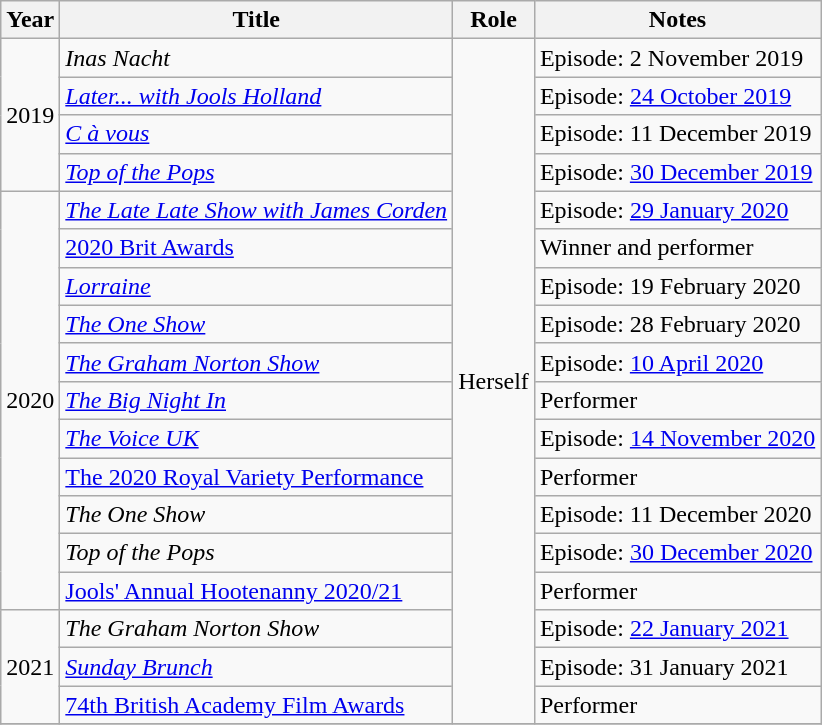<table class="wikitable sortable">
<tr>
<th>Year</th>
<th>Title</th>
<th>Role</th>
<th>Notes</th>
</tr>
<tr>
<td rowspan="4">2019</td>
<td><em>Inas Nacht</em></td>
<td rowspan="18">Herself</td>
<td>Episode: 2 November 2019</td>
</tr>
<tr>
<td><em><a href='#'>Later... with Jools Holland</a></em></td>
<td>Episode: <a href='#'>24 October 2019</a></td>
</tr>
<tr>
<td><em><a href='#'>C à vous</a></em></td>
<td>Episode: 11 December 2019</td>
</tr>
<tr>
<td><em><a href='#'>Top of the Pops</a></em></td>
<td>Episode: <a href='#'>30 December 2019</a></td>
</tr>
<tr>
<td rowspan="11">2020</td>
<td><em><a href='#'>The Late Late Show with James Corden</a></em></td>
<td>Episode: <a href='#'>29 January 2020</a></td>
</tr>
<tr>
<td><a href='#'>2020 Brit Awards</a></td>
<td>Winner and performer</td>
</tr>
<tr>
<td><em><a href='#'>Lorraine</a></em></td>
<td>Episode: 19 February 2020</td>
</tr>
<tr>
<td><em><a href='#'>The One Show</a></em></td>
<td>Episode: 28 February 2020</td>
</tr>
<tr>
<td><em><a href='#'>The Graham Norton Show</a></em></td>
<td>Episode: <a href='#'>10 April 2020</a></td>
</tr>
<tr>
<td><em><a href='#'>The Big Night In</a></em></td>
<td>Performer</td>
</tr>
<tr>
<td><em><a href='#'>The Voice UK</a></em></td>
<td>Episode: <a href='#'>14 November 2020</a></td>
</tr>
<tr>
<td><a href='#'>The 2020 Royal Variety Performance</a></td>
<td>Performer</td>
</tr>
<tr>
<td><em>The One Show</em></td>
<td>Episode: 11 December 2020</td>
</tr>
<tr>
<td><em>Top of the Pops</em></td>
<td>Episode: <a href='#'>30 December 2020</a></td>
</tr>
<tr>
<td><a href='#'>Jools' Annual Hootenanny 2020/21</a></td>
<td>Performer</td>
</tr>
<tr>
<td rowspan="3">2021</td>
<td><em>The Graham Norton Show</em></td>
<td>Episode: <a href='#'>22 January 2021</a></td>
</tr>
<tr>
<td><em><a href='#'>Sunday Brunch</a></em></td>
<td>Episode: 31 January 2021</td>
</tr>
<tr>
<td><a href='#'>74th British Academy Film Awards</a></td>
<td>Performer</td>
</tr>
<tr>
</tr>
</table>
